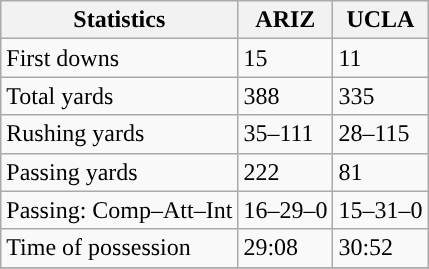<table class="wikitable" style="float: left;">
<tr>
<th>Statistics</th>
<th>ARIZ</th>
<th>UCLA</th>
</tr>
<tr>
<td>First downs</td>
<td>15</td>
<td>11</td>
</tr>
<tr>
<td>Total yards</td>
<td>388</td>
<td>335</td>
</tr>
<tr>
<td>Rushing yards</td>
<td>35–111</td>
<td>28–115</td>
</tr>
<tr>
<td>Passing yards</td>
<td>222</td>
<td>81</td>
</tr>
<tr>
<td>Passing: Comp–Att–Int</td>
<td>16–29–0</td>
<td>15–31–0</td>
</tr>
<tr>
<td>Time of possession</td>
<td>29:08</td>
<td>30:52</td>
</tr>
<tr>
</tr>
</table>
